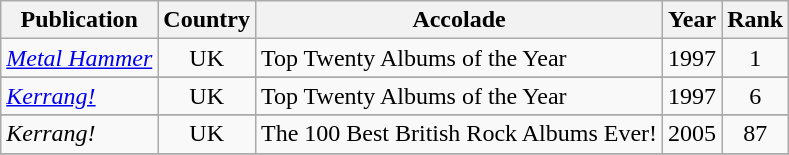<table class="wikitable">
<tr>
<th>Publication</th>
<th>Country</th>
<th>Accolade</th>
<th>Year</th>
<th>Rank</th>
</tr>
<tr>
<td><em><a href='#'>Metal Hammer</a></em></td>
<td align="center">UK</td>
<td>Top Twenty Albums of the Year</td>
<td>1997</td>
<td align="center">1</td>
</tr>
<tr>
</tr>
<tr>
<td><em><a href='#'>Kerrang!</a></em></td>
<td align="center">UK</td>
<td>Top Twenty Albums of the Year</td>
<td>1997</td>
<td align="center">6</td>
</tr>
<tr>
</tr>
<tr>
<td><em>Kerrang!</em></td>
<td align="center">UK</td>
<td>The 100 Best British Rock Albums Ever!</td>
<td>2005</td>
<td align="center">87</td>
</tr>
<tr>
</tr>
</table>
